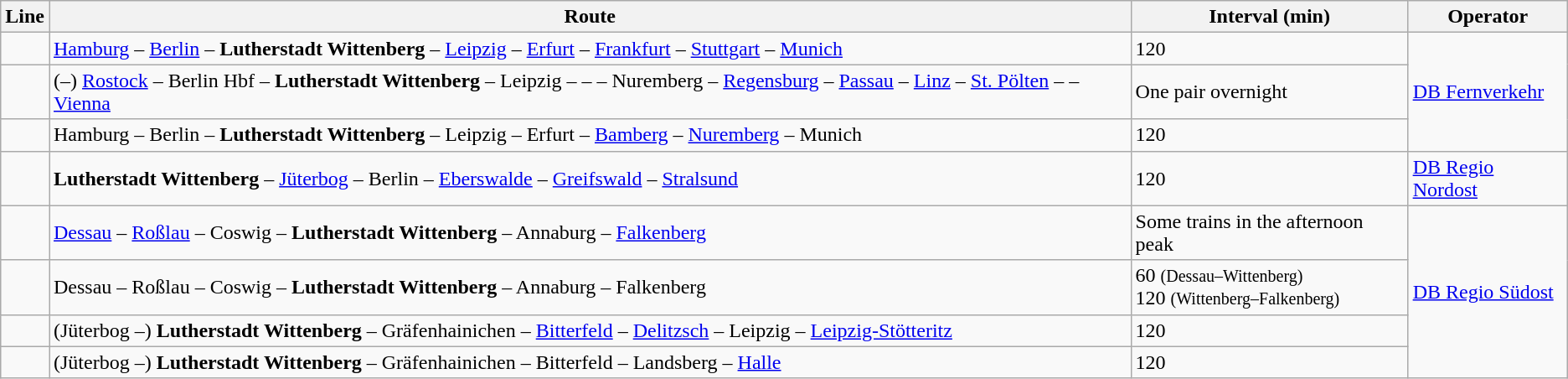<table class="wikitable">
<tr>
<th>Line</th>
<th>Route</th>
<th>Interval (min)</th>
<th>Operator</th>
</tr>
<tr>
<td style="text-align:center"></td>
<td><a href='#'>Hamburg</a> – <a href='#'>Berlin</a> – <strong>Lutherstadt Wittenberg</strong> – <a href='#'>Leipzig</a> – <a href='#'>Erfurt</a> – <a href='#'>Frankfurt</a> – <a href='#'>Stuttgart</a> – <a href='#'>Munich</a></td>
<td>120</td>
<td rowspan="3"><a href='#'>DB Fernverkehr</a></td>
</tr>
<tr>
<td align="center"></td>
<td>(–) <a href='#'>Rostock</a> – Berlin Hbf – <strong>Lutherstadt Wittenberg</strong> – Leipzig –  –  – Nuremberg – <a href='#'>Regensburg</a> – <a href='#'>Passau</a> – <a href='#'>Linz</a> – <a href='#'>St. Pölten</a> –  – <a href='#'>Vienna</a></td>
<td>One pair overnight</td>
</tr>
<tr>
<td style="text-align:center"></td>
<td>Hamburg – Berlin – <strong>Lutherstadt Wittenberg</strong> – Leipzig – Erfurt – <a href='#'>Bamberg</a> – <a href='#'>Nuremberg</a> – Munich</td>
<td>120</td>
</tr>
<tr>
<td style="text-align:center"></td>
<td><strong>Lutherstadt Wittenberg</strong> – <a href='#'>Jüterbog</a> – Berlin – <a href='#'>Eberswalde</a> – <a href='#'>Greifswald</a> – <a href='#'>Stralsund</a></td>
<td>120</td>
<td><a href='#'>DB Regio Nordost</a></td>
</tr>
<tr>
<td style="text-align:center"></td>
<td><a href='#'>Dessau</a> – <a href='#'>Roßlau</a> – Coswig – <strong>Lutherstadt Wittenberg</strong> – Annaburg – <a href='#'>Falkenberg</a></td>
<td>Some trains in the afternoon peak</td>
<td rowspan="4"><a href='#'>DB Regio Südost</a></td>
</tr>
<tr>
<td style="text-align:center"></td>
<td>Dessau – Roßlau – Coswig – <strong>Lutherstadt Wittenberg</strong> – Annaburg – Falkenberg</td>
<td>60 <small>(Dessau–Wittenberg)</small><br>120 <small>(Wittenberg–Falkenberg)</small></td>
</tr>
<tr>
<td style="text-align:center"></td>
<td>(Jüterbog –) <strong>Lutherstadt Wittenberg</strong> – Gräfenhainichen – <a href='#'>Bitterfeld</a> – <a href='#'>Delitzsch</a> – Leipzig – <a href='#'>Leipzig-Stötteritz</a></td>
<td>120</td>
</tr>
<tr>
<td style="text-align:center"></td>
<td>(Jüterbog –) <strong>Lutherstadt Wittenberg</strong> – Gräfenhainichen – Bitterfeld – Landsberg – <a href='#'>Halle</a></td>
<td>120</td>
</tr>
</table>
